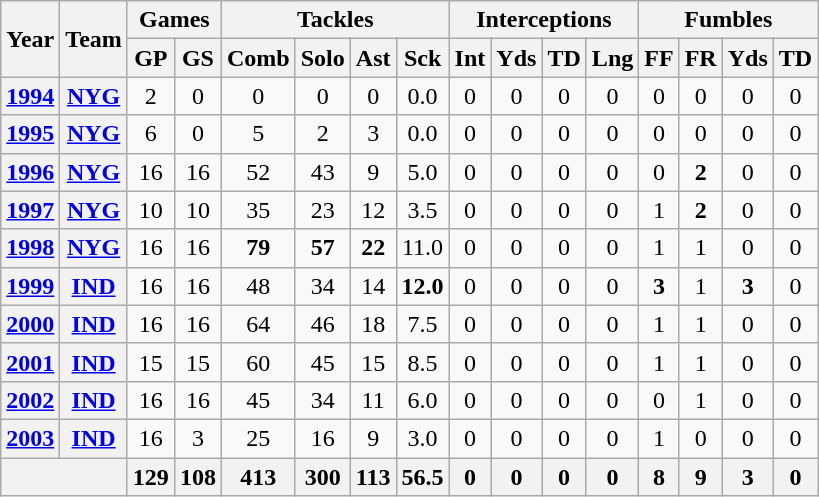<table class="wikitable" style="text-align:center">
<tr>
<th rowspan="2">Year</th>
<th rowspan="2">Team</th>
<th colspan="2">Games</th>
<th colspan="4">Tackles</th>
<th colspan="4">Interceptions</th>
<th colspan="4">Fumbles</th>
</tr>
<tr>
<th>GP</th>
<th>GS</th>
<th>Comb</th>
<th>Solo</th>
<th>Ast</th>
<th>Sck</th>
<th>Int</th>
<th>Yds</th>
<th>TD</th>
<th>Lng</th>
<th>FF</th>
<th>FR</th>
<th>Yds</th>
<th>TD</th>
</tr>
<tr>
<th><a href='#'>1994</a></th>
<th><a href='#'>NYG</a></th>
<td>2</td>
<td>0</td>
<td>0</td>
<td>0</td>
<td>0</td>
<td>0.0</td>
<td>0</td>
<td>0</td>
<td>0</td>
<td>0</td>
<td>0</td>
<td>0</td>
<td>0</td>
<td>0</td>
</tr>
<tr>
<th><a href='#'>1995</a></th>
<th><a href='#'>NYG</a></th>
<td>6</td>
<td>0</td>
<td>5</td>
<td>2</td>
<td>3</td>
<td>0.0</td>
<td>0</td>
<td>0</td>
<td>0</td>
<td>0</td>
<td>0</td>
<td>0</td>
<td>0</td>
<td>0</td>
</tr>
<tr>
<th><a href='#'>1996</a></th>
<th><a href='#'>NYG</a></th>
<td>16</td>
<td>16</td>
<td>52</td>
<td>43</td>
<td>9</td>
<td>5.0</td>
<td>0</td>
<td>0</td>
<td>0</td>
<td>0</td>
<td>0</td>
<td><strong>2</strong></td>
<td>0</td>
<td>0</td>
</tr>
<tr>
<th><a href='#'>1997</a></th>
<th><a href='#'>NYG</a></th>
<td>10</td>
<td>10</td>
<td>35</td>
<td>23</td>
<td>12</td>
<td>3.5</td>
<td>0</td>
<td>0</td>
<td>0</td>
<td>0</td>
<td>1</td>
<td><strong>2</strong></td>
<td>0</td>
<td>0</td>
</tr>
<tr>
<th><a href='#'>1998</a></th>
<th><a href='#'>NYG</a></th>
<td>16</td>
<td>16</td>
<td><strong>79</strong></td>
<td><strong>57</strong></td>
<td><strong>22</strong></td>
<td>11.0</td>
<td>0</td>
<td>0</td>
<td>0</td>
<td>0</td>
<td>1</td>
<td>1</td>
<td>0</td>
<td>0</td>
</tr>
<tr>
<th><a href='#'>1999</a></th>
<th><a href='#'>IND</a></th>
<td>16</td>
<td>16</td>
<td>48</td>
<td>34</td>
<td>14</td>
<td><strong>12.0</strong></td>
<td>0</td>
<td>0</td>
<td>0</td>
<td>0</td>
<td><strong>3</strong></td>
<td>1</td>
<td><strong>3</strong></td>
<td>0</td>
</tr>
<tr>
<th><a href='#'>2000</a></th>
<th><a href='#'>IND</a></th>
<td>16</td>
<td>16</td>
<td>64</td>
<td>46</td>
<td>18</td>
<td>7.5</td>
<td>0</td>
<td>0</td>
<td>0</td>
<td>0</td>
<td>1</td>
<td>1</td>
<td>0</td>
<td>0</td>
</tr>
<tr>
<th><a href='#'>2001</a></th>
<th><a href='#'>IND</a></th>
<td>15</td>
<td>15</td>
<td>60</td>
<td>45</td>
<td>15</td>
<td>8.5</td>
<td>0</td>
<td>0</td>
<td>0</td>
<td>0</td>
<td>1</td>
<td>1</td>
<td>0</td>
<td>0</td>
</tr>
<tr>
<th><a href='#'>2002</a></th>
<th><a href='#'>IND</a></th>
<td>16</td>
<td>16</td>
<td>45</td>
<td>34</td>
<td>11</td>
<td>6.0</td>
<td>0</td>
<td>0</td>
<td>0</td>
<td>0</td>
<td>0</td>
<td>1</td>
<td>0</td>
<td>0</td>
</tr>
<tr>
<th><a href='#'>2003</a></th>
<th><a href='#'>IND</a></th>
<td>16</td>
<td>3</td>
<td>25</td>
<td>16</td>
<td>9</td>
<td>3.0</td>
<td>0</td>
<td>0</td>
<td>0</td>
<td>0</td>
<td>1</td>
<td>0</td>
<td>0</td>
<td>0</td>
</tr>
<tr>
<th colspan="2"></th>
<th>129</th>
<th>108</th>
<th>413</th>
<th>300</th>
<th>113</th>
<th>56.5</th>
<th>0</th>
<th>0</th>
<th>0</th>
<th>0</th>
<th>8</th>
<th>9</th>
<th>3</th>
<th>0</th>
</tr>
</table>
